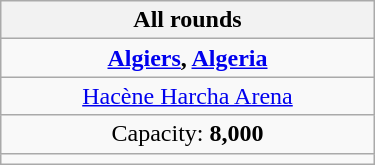<table class=wikitable style=text-align:center width=250>
<tr>
<th>All rounds</th>
</tr>
<tr>
<td><strong> <a href='#'>Algiers</a>, <a href='#'>Algeria</a></strong></td>
</tr>
<tr>
<td><a href='#'>Hacène Harcha Arena</a></td>
</tr>
<tr>
<td>Capacity: <strong>8,000</strong></td>
</tr>
<tr>
<td></td>
</tr>
</table>
